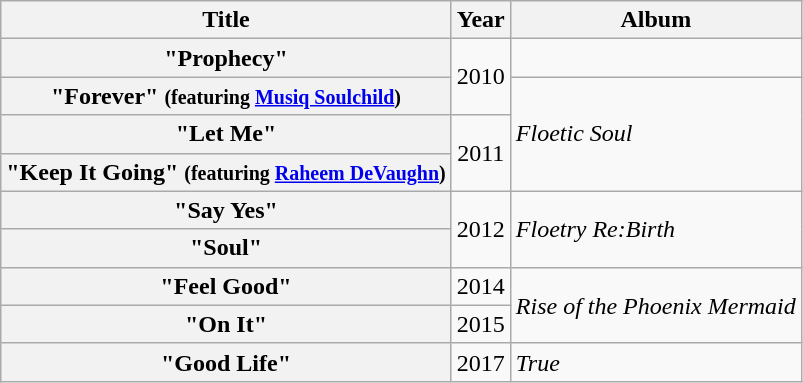<table class="wikitable plainrowheaders">
<tr>
<th scope="col">Title</th>
<th scope="col">Year</th>
<th scope="col">Album</th>
</tr>
<tr>
<th scope="row">"Prophecy"</th>
<td align="center" rowspan="2">2010</td>
<td></td>
</tr>
<tr>
<th scope="row">"Forever" <small>(featuring <a href='#'>Musiq Soulchild</a>)</small></th>
<td align="left" rowspan="3"><em>Floetic Soul</em></td>
</tr>
<tr>
<th scope="row">"Let Me"</th>
<td align="center" rowspan="2">2011</td>
</tr>
<tr>
<th scope="row">"Keep It Going" <small>(featuring <a href='#'>Raheem DeVaughn</a>)</small></th>
</tr>
<tr>
<th scope="row">"Say Yes"</th>
<td align="center" rowspan="2">2012</td>
<td align="left" rowspan="2"><em>Floetry Re:Birth</em></td>
</tr>
<tr>
<th scope="row">"Soul"</th>
</tr>
<tr>
<th scope="row">"Feel Good"</th>
<td align="center">2014</td>
<td align="left" rowspan="2"><em>Rise of the Phoenix Mermaid</em></td>
</tr>
<tr>
<th scope="row">"On It"</th>
<td align="center">2015</td>
</tr>
<tr>
<th scope="row">"Good Life"</th>
<td align="center">2017</td>
<td align="left"><em>True</em></td>
</tr>
</table>
